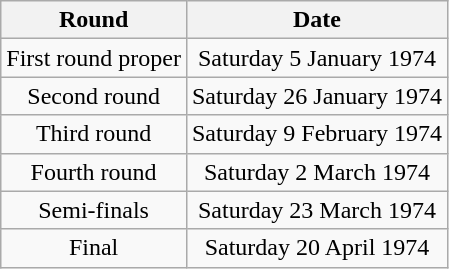<table class="wikitable" style="text-align: center">
<tr>
<th>Round</th>
<th>Date</th>
</tr>
<tr>
<td>First round proper</td>
<td>Saturday 5 January 1974</td>
</tr>
<tr>
<td>Second round</td>
<td>Saturday 26 January 1974</td>
</tr>
<tr>
<td>Third round</td>
<td>Saturday 9 February 1974</td>
</tr>
<tr>
<td>Fourth round</td>
<td>Saturday 2 March 1974</td>
</tr>
<tr>
<td>Semi-finals</td>
<td>Saturday 23 March 1974</td>
</tr>
<tr>
<td>Final</td>
<td>Saturday 20 April 1974</td>
</tr>
</table>
